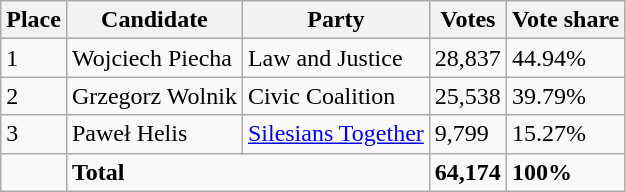<table class="wikitable">
<tr>
<th>Place</th>
<th>Candidate</th>
<th>Party</th>
<th>Votes</th>
<th>Vote share</th>
</tr>
<tr>
<td>1</td>
<td>Wojciech Piecha</td>
<td>Law and Justice</td>
<td>28,837</td>
<td>44.94%</td>
</tr>
<tr>
<td>2</td>
<td>Grzegorz Wolnik</td>
<td>Civic Coalition</td>
<td>25,538</td>
<td>39.79%</td>
</tr>
<tr>
<td>3</td>
<td>Paweł Helis</td>
<td><a href='#'>Silesians Together</a></td>
<td>9,799</td>
<td>15.27%</td>
</tr>
<tr>
<td></td>
<td colspan="2"><strong>Total</strong></td>
<td><strong>64,174</strong></td>
<td><strong>100%</strong></td>
</tr>
</table>
